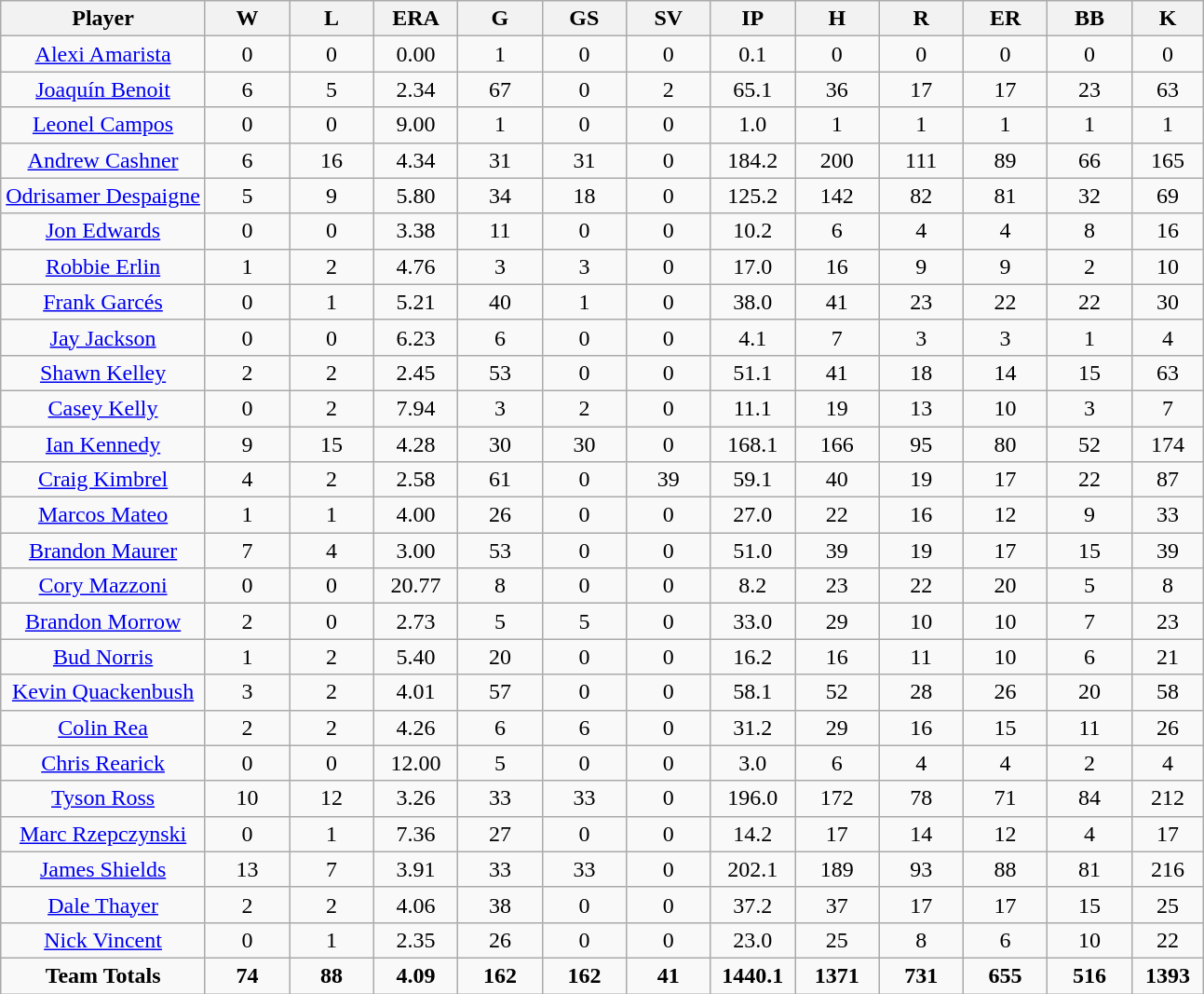<table class="wikitable sortable" style="text-align:center; border:1; cellpadding:2; cellspacing:0;">
<tr>
<th bgcolor="#DDDDFF" width="17%">Player</th>
<th bgcolor="#DDDDFF" width="7%">W</th>
<th bgcolor="#DDDDFF" width="7%">L</th>
<th bgcolor="#DDDDFF" width="7%">ERA</th>
<th bgcolor="#DDDDFF" width="7%">G</th>
<th bgcolor="#DDDDFF" width="7%">GS</th>
<th bgcolor="#DDDDFF" width="7%">SV</th>
<th bgcolor="#DDDDFF" width="7%">IP</th>
<th bgcolor="#DDDDFF" width="7%">H</th>
<th bgcolor="#DDDDFF" width="7%">R</th>
<th bgcolor="#DDDDFF" width="7%">ER</th>
<th bgcolor="#DDDDFF" width="7%">BB</th>
<th bgcolor="#DDDDFF" width="7%">K</th>
</tr>
<tr style="text-align:center;">
<td><a href='#'>Alexi Amarista</a></td>
<td>0</td>
<td>0</td>
<td>0.00</td>
<td>1</td>
<td>0</td>
<td>0</td>
<td>0.1</td>
<td>0</td>
<td>0</td>
<td>0</td>
<td>0</td>
<td>0</td>
</tr>
<tr align=center>
<td><a href='#'>Joaquín Benoit</a></td>
<td>6</td>
<td>5</td>
<td>2.34</td>
<td>67</td>
<td>0</td>
<td>2</td>
<td>65.1</td>
<td>36</td>
<td>17</td>
<td>17</td>
<td>23</td>
<td>63</td>
</tr>
<tr align=center>
<td><a href='#'>Leonel Campos</a></td>
<td>0</td>
<td>0</td>
<td>9.00</td>
<td>1</td>
<td>0</td>
<td>0</td>
<td>1.0</td>
<td>1</td>
<td>1</td>
<td>1</td>
<td>1</td>
<td>1</td>
</tr>
<tr align=center>
<td><a href='#'>Andrew Cashner</a></td>
<td>6</td>
<td>16</td>
<td>4.34</td>
<td>31</td>
<td>31</td>
<td>0</td>
<td>184.2</td>
<td>200</td>
<td>111</td>
<td>89</td>
<td>66</td>
<td>165</td>
</tr>
<tr align=center>
<td><a href='#'>Odrisamer Despaigne</a></td>
<td>5</td>
<td>9</td>
<td>5.80</td>
<td>34</td>
<td>18</td>
<td>0</td>
<td>125.2</td>
<td>142</td>
<td>82</td>
<td>81</td>
<td>32</td>
<td>69</td>
</tr>
<tr align=center>
<td><a href='#'>Jon Edwards</a></td>
<td>0</td>
<td>0</td>
<td>3.38</td>
<td>11</td>
<td>0</td>
<td>0</td>
<td>10.2</td>
<td>6</td>
<td>4</td>
<td>4</td>
<td>8</td>
<td>16</td>
</tr>
<tr align=center>
<td><a href='#'>Robbie Erlin</a></td>
<td>1</td>
<td>2</td>
<td>4.76</td>
<td>3</td>
<td>3</td>
<td>0</td>
<td>17.0</td>
<td>16</td>
<td>9</td>
<td>9</td>
<td>2</td>
<td>10</td>
</tr>
<tr align=center>
<td><a href='#'>Frank Garcés</a></td>
<td>0</td>
<td>1</td>
<td>5.21</td>
<td>40</td>
<td>1</td>
<td>0</td>
<td>38.0</td>
<td>41</td>
<td>23</td>
<td>22</td>
<td>22</td>
<td>30</td>
</tr>
<tr align=center>
<td><a href='#'>Jay Jackson</a></td>
<td>0</td>
<td>0</td>
<td>6.23</td>
<td>6</td>
<td>0</td>
<td>0</td>
<td>4.1</td>
<td>7</td>
<td>3</td>
<td>3</td>
<td>1</td>
<td>4</td>
</tr>
<tr align=center>
<td><a href='#'>Shawn Kelley</a></td>
<td>2</td>
<td>2</td>
<td>2.45</td>
<td>53</td>
<td>0</td>
<td>0</td>
<td>51.1</td>
<td>41</td>
<td>18</td>
<td>14</td>
<td>15</td>
<td>63</td>
</tr>
<tr align=center>
<td><a href='#'>Casey Kelly</a></td>
<td>0</td>
<td>2</td>
<td>7.94</td>
<td>3</td>
<td>2</td>
<td>0</td>
<td>11.1</td>
<td>19</td>
<td>13</td>
<td>10</td>
<td>3</td>
<td>7</td>
</tr>
<tr align=center>
<td><a href='#'>Ian Kennedy</a></td>
<td>9</td>
<td>15</td>
<td>4.28</td>
<td>30</td>
<td>30</td>
<td>0</td>
<td>168.1</td>
<td>166</td>
<td>95</td>
<td>80</td>
<td>52</td>
<td>174</td>
</tr>
<tr align=center>
<td><a href='#'>Craig Kimbrel</a></td>
<td>4</td>
<td>2</td>
<td>2.58</td>
<td>61</td>
<td>0</td>
<td>39</td>
<td>59.1</td>
<td>40</td>
<td>19</td>
<td>17</td>
<td>22</td>
<td>87</td>
</tr>
<tr align=center>
<td><a href='#'>Marcos Mateo</a></td>
<td>1</td>
<td>1</td>
<td>4.00</td>
<td>26</td>
<td>0</td>
<td>0</td>
<td>27.0</td>
<td>22</td>
<td>16</td>
<td>12</td>
<td>9</td>
<td>33</td>
</tr>
<tr align=center>
<td><a href='#'>Brandon Maurer</a></td>
<td>7</td>
<td>4</td>
<td>3.00</td>
<td>53</td>
<td>0</td>
<td>0</td>
<td>51.0</td>
<td>39</td>
<td>19</td>
<td>17</td>
<td>15</td>
<td>39</td>
</tr>
<tr align=center>
<td><a href='#'>Cory Mazzoni</a></td>
<td>0</td>
<td>0</td>
<td>20.77</td>
<td>8</td>
<td>0</td>
<td>0</td>
<td>8.2</td>
<td>23</td>
<td>22</td>
<td>20</td>
<td>5</td>
<td>8</td>
</tr>
<tr align=center>
<td><a href='#'>Brandon Morrow</a></td>
<td>2</td>
<td>0</td>
<td>2.73</td>
<td>5</td>
<td>5</td>
<td>0</td>
<td>33.0</td>
<td>29</td>
<td>10</td>
<td>10</td>
<td>7</td>
<td>23</td>
</tr>
<tr align=center>
<td><a href='#'>Bud Norris</a></td>
<td>1</td>
<td>2</td>
<td>5.40</td>
<td>20</td>
<td>0</td>
<td>0</td>
<td>16.2</td>
<td>16</td>
<td>11</td>
<td>10</td>
<td>6</td>
<td>21</td>
</tr>
<tr align=center>
<td><a href='#'>Kevin Quackenbush</a></td>
<td>3</td>
<td>2</td>
<td>4.01</td>
<td>57</td>
<td>0</td>
<td>0</td>
<td>58.1</td>
<td>52</td>
<td>28</td>
<td>26</td>
<td>20</td>
<td>58</td>
</tr>
<tr align=center>
<td><a href='#'>Colin Rea</a></td>
<td>2</td>
<td>2</td>
<td>4.26</td>
<td>6</td>
<td>6</td>
<td>0</td>
<td>31.2</td>
<td>29</td>
<td>16</td>
<td>15</td>
<td>11</td>
<td>26</td>
</tr>
<tr align=center>
<td><a href='#'>Chris Rearick</a></td>
<td>0</td>
<td>0</td>
<td>12.00</td>
<td>5</td>
<td>0</td>
<td>0</td>
<td>3.0</td>
<td>6</td>
<td>4</td>
<td>4</td>
<td>2</td>
<td>4</td>
</tr>
<tr align=center>
<td><a href='#'>Tyson Ross</a></td>
<td>10</td>
<td>12</td>
<td>3.26</td>
<td>33</td>
<td>33</td>
<td>0</td>
<td>196.0</td>
<td>172</td>
<td>78</td>
<td>71</td>
<td>84</td>
<td>212</td>
</tr>
<tr align=center>
<td><a href='#'>Marc Rzepczynski</a></td>
<td>0</td>
<td>1</td>
<td>7.36</td>
<td>27</td>
<td>0</td>
<td>0</td>
<td>14.2</td>
<td>17</td>
<td>14</td>
<td>12</td>
<td>4</td>
<td>17</td>
</tr>
<tr align=center>
<td><a href='#'>James Shields</a></td>
<td>13</td>
<td>7</td>
<td>3.91</td>
<td>33</td>
<td>33</td>
<td>0</td>
<td>202.1</td>
<td>189</td>
<td>93</td>
<td>88</td>
<td>81</td>
<td>216</td>
</tr>
<tr align=center>
<td><a href='#'>Dale Thayer</a></td>
<td>2</td>
<td>2</td>
<td>4.06</td>
<td>38</td>
<td>0</td>
<td>0</td>
<td>37.2</td>
<td>37</td>
<td>17</td>
<td>17</td>
<td>15</td>
<td>25</td>
</tr>
<tr align=center>
<td><a href='#'>Nick Vincent</a></td>
<td>0</td>
<td>1</td>
<td>2.35</td>
<td>26</td>
<td>0</td>
<td>0</td>
<td>23.0</td>
<td>25</td>
<td>8</td>
<td>6</td>
<td>10</td>
<td>22</td>
</tr>
<tr align=center>
<td><strong>Team Totals</strong></td>
<td><strong>74</strong></td>
<td><strong>88</strong></td>
<td><strong>4.09</strong></td>
<td><strong>162</strong></td>
<td><strong>162</strong></td>
<td><strong>41</strong></td>
<td><strong>1440.1</strong></td>
<td><strong>1371</strong></td>
<td><strong>731</strong></td>
<td><strong>655</strong></td>
<td><strong>516</strong></td>
<td><strong>1393</strong></td>
</tr>
</table>
